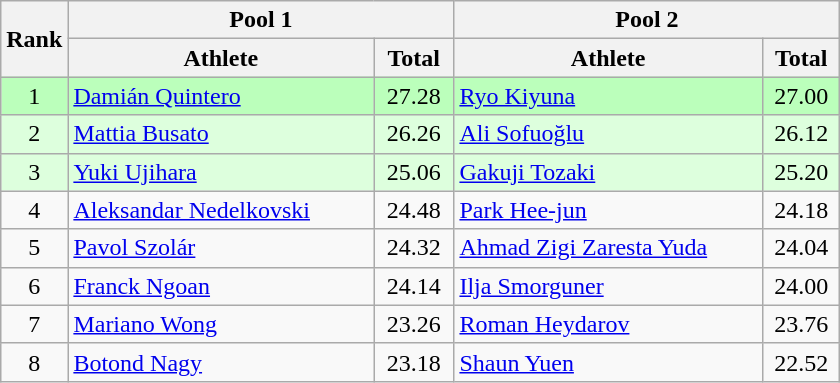<table class="wikitable" style="text-align:center;">
<tr>
<th rowspan=2>Rank</th>
<th colspan=2 width=250>Pool 1</th>
<th colspan=2 width=250>Pool 2</th>
</tr>
<tr>
<th>Athlete</th>
<th>Total</th>
<th>Athlete</th>
<th>Total</th>
</tr>
<tr bgcolor=bbffbb>
<td>1</td>
<td align=left> <a href='#'>Damián Quintero</a></td>
<td>27.28</td>
<td align=left> <a href='#'>Ryo Kiyuna</a></td>
<td>27.00</td>
</tr>
<tr bgcolor=ddffdd>
<td>2</td>
<td align=left> <a href='#'>Mattia Busato</a></td>
<td>26.26</td>
<td align=left> <a href='#'>Ali Sofuoğlu</a></td>
<td>26.12</td>
</tr>
<tr bgcolor=ddffdd>
<td>3</td>
<td align=left> <a href='#'>Yuki Ujihara</a></td>
<td>25.06</td>
<td align=left> <a href='#'>Gakuji Tozaki</a></td>
<td>25.20</td>
</tr>
<tr>
<td>4</td>
<td align=left> <a href='#'>Aleksandar Nedelkovski</a></td>
<td>24.48</td>
<td align=left> <a href='#'>Park Hee-jun</a></td>
<td>24.18</td>
</tr>
<tr>
<td>5</td>
<td align=left> <a href='#'>Pavol Szolár</a></td>
<td>24.32</td>
<td align=left> <a href='#'>Ahmad Zigi Zaresta Yuda</a></td>
<td>24.04</td>
</tr>
<tr>
<td>6</td>
<td align=left> <a href='#'>Franck Ngoan</a></td>
<td>24.14</td>
<td align=left> <a href='#'>Ilja Smorguner</a></td>
<td>24.00</td>
</tr>
<tr>
<td>7</td>
<td align=left> <a href='#'>Mariano Wong</a></td>
<td>23.26</td>
<td align=left> <a href='#'>Roman Heydarov</a></td>
<td>23.76</td>
</tr>
<tr>
<td>8</td>
<td align=left> <a href='#'>Botond Nagy</a></td>
<td>23.18</td>
<td align=left> <a href='#'>Shaun Yuen</a></td>
<td>22.52</td>
</tr>
</table>
